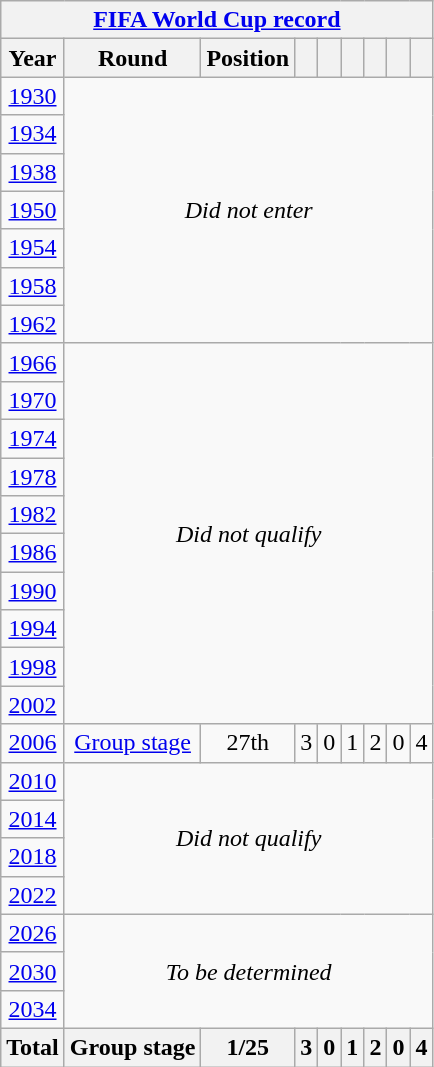<table class="wikitable" style="text-align: center;">
<tr>
<th colspan=9><a href='#'>FIFA World Cup record</a></th>
</tr>
<tr>
<th>Year</th>
<th>Round</th>
<th>Position</th>
<th></th>
<th></th>
<th></th>
<th></th>
<th></th>
<th></th>
</tr>
<tr>
<td> <a href='#'>1930</a></td>
<td rowspan=7 colspan=8><em>Did not enter</em></td>
</tr>
<tr>
<td> <a href='#'>1934</a></td>
</tr>
<tr>
<td> <a href='#'>1938</a></td>
</tr>
<tr>
<td> <a href='#'>1950</a></td>
</tr>
<tr>
<td> <a href='#'>1954</a></td>
</tr>
<tr>
<td> <a href='#'>1958</a></td>
</tr>
<tr>
<td> <a href='#'>1962</a></td>
</tr>
<tr>
<td> <a href='#'>1966</a></td>
<td rowspan=10 colspan=8><em>Did not qualify</em></td>
</tr>
<tr>
<td> <a href='#'>1970</a></td>
</tr>
<tr>
<td> <a href='#'>1974</a></td>
</tr>
<tr>
<td> <a href='#'>1978</a></td>
</tr>
<tr>
<td> <a href='#'>1982</a></td>
</tr>
<tr>
<td> <a href='#'>1986</a></td>
</tr>
<tr>
<td> <a href='#'>1990</a></td>
</tr>
<tr>
<td> <a href='#'>1994</a></td>
</tr>
<tr>
<td> <a href='#'>1998</a></td>
</tr>
<tr>
<td>  <a href='#'>2002</a></td>
</tr>
<tr>
<td> <a href='#'>2006</a></td>
<td><a href='#'>Group stage</a></td>
<td>27th</td>
<td>3</td>
<td>0</td>
<td>1</td>
<td>2</td>
<td>0</td>
<td>4</td>
</tr>
<tr>
<td> <a href='#'>2010</a></td>
<td rowspan=4 colspan=8><em>Did not qualify</em></td>
</tr>
<tr>
<td> <a href='#'>2014</a></td>
</tr>
<tr>
<td> <a href='#'>2018</a></td>
</tr>
<tr>
<td> <a href='#'>2022</a></td>
</tr>
<tr>
<td>   <a href='#'>2026</a></td>
<td colspan=8 rowspan=3><em>To be determined</em></td>
</tr>
<tr>
<td>   <a href='#'>2030</a></td>
</tr>
<tr>
<td> <a href='#'>2034</a></td>
</tr>
<tr>
<th>Total</th>
<th>Group stage</th>
<th>1/25</th>
<th>3</th>
<th>0</th>
<th>1</th>
<th>2</th>
<th>0</th>
<th>4</th>
</tr>
</table>
